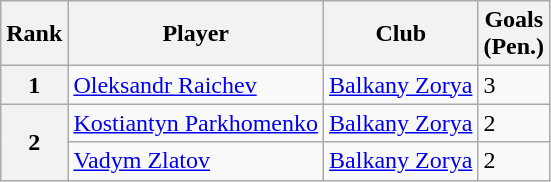<table class="wikitable">
<tr>
<th>Rank</th>
<th>Player</th>
<th>Club</th>
<th>Goals<br>(Pen.)</th>
</tr>
<tr>
<th>1</th>
<td align="left"> <a href='#'>Oleksandr Raichev</a></td>
<td align="left"><a href='#'>Balkany Zorya</a></td>
<td>3</td>
</tr>
<tr>
<th rowspan=2>2</th>
<td align="left"> <a href='#'>Kostiantyn Parkhomenko</a></td>
<td align="left"><a href='#'>Balkany Zorya</a></td>
<td>2</td>
</tr>
<tr>
<td align="left"> <a href='#'>Vadym Zlatov</a></td>
<td align="left"><a href='#'>Balkany Zorya</a></td>
<td>2</td>
</tr>
</table>
